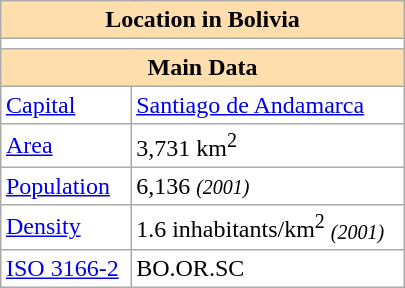<table border=1 align=right cellpadding=3 cellspacing=0 width=270 style="margin: 0 0 1em 1em; border: 1px #aaa solid; border-collapse: collapse;">
<tr>
<th colspan="2" bgcolor="#FFDEAD">Location in Bolivia</th>
</tr>
<tr>
<td colspan="2" align="center" bgcolor="#ffffff"></td>
</tr>
<tr>
<th colspan="2" bgcolor="#FFDEAD">Main Data</th>
</tr>
<tr>
<td><a href='#'>Capital</a></td>
<td><a href='#'>Santiago de Andamarca</a></td>
</tr>
<tr>
<td><a href='#'>Area</a></td>
<td>3,731 km<sup>2</sup></td>
</tr>
<tr>
<td><a href='#'>Population</a></td>
<td>6,136 <em><small>(2001)</small></em></td>
</tr>
<tr>
<td><a href='#'>Density</a></td>
<td>1.6 inhabitants/km<sup>2</sup> <em><small>(2001)</small></em></td>
</tr>
<tr>
<td><a href='#'>ISO 3166-2</a></td>
<td>BO.OR.SC</td>
</tr>
</table>
